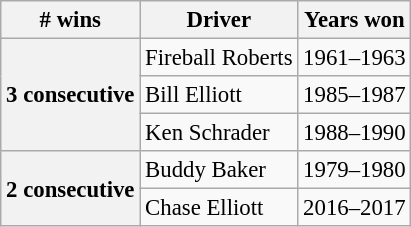<table class="wikitable" style="font-size: 95%;">
<tr>
<th># wins</th>
<th>Driver</th>
<th>Years won</th>
</tr>
<tr>
<th rowspan="3">3 consecutive</th>
<td>Fireball Roberts</td>
<td>1961–1963</td>
</tr>
<tr>
<td>Bill Elliott</td>
<td>1985–1987</td>
</tr>
<tr>
<td>Ken Schrader</td>
<td>1988–1990</td>
</tr>
<tr>
<th rowspan="2">2 consecutive</th>
<td>Buddy Baker</td>
<td>1979–1980</td>
</tr>
<tr>
<td>Chase Elliott</td>
<td>2016–2017</td>
</tr>
</table>
